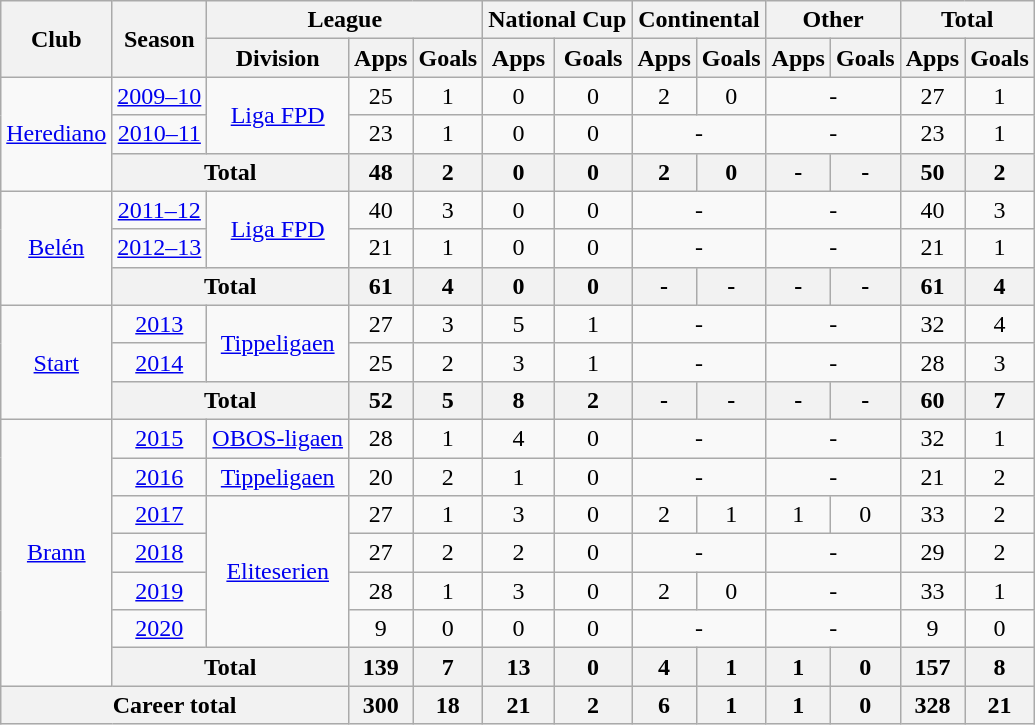<table class="wikitable" style="text-align: center;">
<tr>
<th rowspan="2">Club</th>
<th rowspan="2">Season</th>
<th colspan="3">League</th>
<th colspan="2">National Cup</th>
<th colspan="2">Continental</th>
<th colspan="2">Other</th>
<th colspan="2">Total</th>
</tr>
<tr>
<th>Division</th>
<th>Apps</th>
<th>Goals</th>
<th>Apps</th>
<th>Goals</th>
<th>Apps</th>
<th>Goals</th>
<th>Apps</th>
<th>Goals</th>
<th>Apps</th>
<th>Goals</th>
</tr>
<tr>
<td rowspan="3"><a href='#'>Herediano</a></td>
<td><a href='#'>2009–10</a></td>
<td rowspan="2"><a href='#'>Liga FPD</a></td>
<td>25</td>
<td>1</td>
<td>0</td>
<td>0</td>
<td>2</td>
<td>0</td>
<td colspan="2">-</td>
<td>27</td>
<td>1</td>
</tr>
<tr>
<td><a href='#'>2010–11</a></td>
<td>23</td>
<td>1</td>
<td>0</td>
<td>0</td>
<td colspan="2">-</td>
<td colspan="2">-</td>
<td>23</td>
<td>1</td>
</tr>
<tr>
<th colspan="2">Total</th>
<th>48</th>
<th>2</th>
<th>0</th>
<th>0</th>
<th>2</th>
<th>0</th>
<th>-</th>
<th>-</th>
<th>50</th>
<th>2</th>
</tr>
<tr>
<td rowspan="3"><a href='#'>Belén</a></td>
<td><a href='#'>2011–12</a></td>
<td rowspan="2"><a href='#'>Liga FPD</a></td>
<td>40</td>
<td>3</td>
<td>0</td>
<td>0</td>
<td colspan="2">-</td>
<td colspan="2">-</td>
<td>40</td>
<td>3</td>
</tr>
<tr>
<td><a href='#'>2012–13</a></td>
<td>21</td>
<td>1</td>
<td>0</td>
<td>0</td>
<td colspan="2">-</td>
<td colspan="2">-</td>
<td>21</td>
<td>1</td>
</tr>
<tr>
<th colspan="2">Total</th>
<th>61</th>
<th>4</th>
<th>0</th>
<th>0</th>
<th>-</th>
<th>-</th>
<th>-</th>
<th>-</th>
<th>61</th>
<th>4</th>
</tr>
<tr>
<td rowspan="3"><a href='#'>Start</a></td>
<td><a href='#'>2013</a></td>
<td rowspan="2"><a href='#'>Tippeligaen</a></td>
<td>27</td>
<td>3</td>
<td>5</td>
<td>1</td>
<td colspan="2">-</td>
<td colspan="2">-</td>
<td>32</td>
<td>4</td>
</tr>
<tr>
<td><a href='#'>2014</a></td>
<td>25</td>
<td>2</td>
<td>3</td>
<td>1</td>
<td colspan="2">-</td>
<td colspan="2">-</td>
<td>28</td>
<td>3</td>
</tr>
<tr>
<th colspan="2">Total</th>
<th>52</th>
<th>5</th>
<th>8</th>
<th>2</th>
<th>-</th>
<th>-</th>
<th>-</th>
<th>-</th>
<th>60</th>
<th>7</th>
</tr>
<tr>
<td rowspan="7"><a href='#'>Brann</a></td>
<td><a href='#'>2015</a></td>
<td rowspan="1"><a href='#'>OBOS-ligaen</a></td>
<td>28</td>
<td>1</td>
<td>4</td>
<td>0</td>
<td colspan="2">-</td>
<td colspan="2">-</td>
<td>32</td>
<td>1</td>
</tr>
<tr>
<td><a href='#'>2016</a></td>
<td rowspan="1"><a href='#'>Tippeligaen</a></td>
<td>20</td>
<td>2</td>
<td>1</td>
<td>0</td>
<td colspan="2">-</td>
<td colspan="2">-</td>
<td>21</td>
<td>2</td>
</tr>
<tr>
<td><a href='#'>2017</a></td>
<td rowspan="4"><a href='#'>Eliteserien</a></td>
<td>27</td>
<td>1</td>
<td>3</td>
<td>0</td>
<td>2</td>
<td>1</td>
<td>1</td>
<td>0</td>
<td>33</td>
<td>2</td>
</tr>
<tr>
<td><a href='#'>2018</a></td>
<td>27</td>
<td>2</td>
<td>2</td>
<td>0</td>
<td colspan="2">-</td>
<td colspan="2">-</td>
<td>29</td>
<td>2</td>
</tr>
<tr>
<td><a href='#'>2019</a></td>
<td>28</td>
<td>1</td>
<td>3</td>
<td>0</td>
<td>2</td>
<td>0</td>
<td colspan="2">-</td>
<td>33</td>
<td>1</td>
</tr>
<tr>
<td><a href='#'>2020</a></td>
<td>9</td>
<td>0</td>
<td>0</td>
<td>0</td>
<td colspan="2">-</td>
<td colspan="2">-</td>
<td>9</td>
<td>0</td>
</tr>
<tr>
<th colspan="2">Total</th>
<th>139</th>
<th>7</th>
<th>13</th>
<th>0</th>
<th>4</th>
<th>1</th>
<th>1</th>
<th>0</th>
<th>157</th>
<th>8</th>
</tr>
<tr>
<th colspan="3">Career total</th>
<th>300</th>
<th>18</th>
<th>21</th>
<th>2</th>
<th>6</th>
<th>1</th>
<th>1</th>
<th>0</th>
<th>328</th>
<th>21</th>
</tr>
</table>
